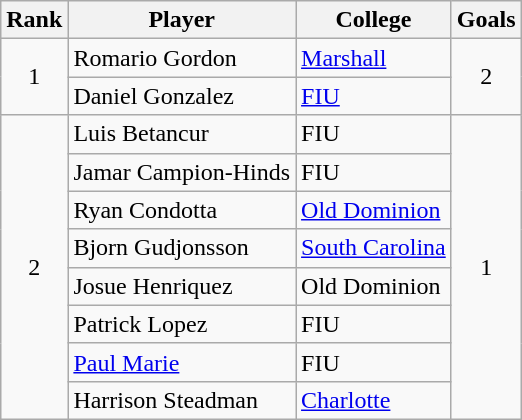<table class="wikitable" style="text-align:center">
<tr>
<th>Rank</th>
<th>Player</th>
<th>College</th>
<th>Goals</th>
</tr>
<tr>
<td rowspan=2>1</td>
<td align=left> Romario Gordon</td>
<td align=left><a href='#'>Marshall</a></td>
<td rowspan=2>2</td>
</tr>
<tr>
<td align=left> Daniel Gonzalez</td>
<td align=left><a href='#'>FIU</a></td>
</tr>
<tr>
<td rowspan=8>2</td>
<td align=left> Luis Betancur</td>
<td align=left>FIU</td>
<td rowspan=8>1</td>
</tr>
<tr>
<td align=left> Jamar Campion-Hinds</td>
<td align=left>FIU</td>
</tr>
<tr>
<td align=left> Ryan Condotta</td>
<td align=left><a href='#'>Old Dominion</a></td>
</tr>
<tr>
<td align=left> Bjorn Gudjonsson</td>
<td align=left><a href='#'>South Carolina</a></td>
</tr>
<tr>
<td align=left> Josue Henriquez</td>
<td align=left>Old Dominion</td>
</tr>
<tr>
<td align=left> Patrick Lopez</td>
<td align=left>FIU</td>
</tr>
<tr>
<td align=left> <a href='#'>Paul Marie</a></td>
<td align=left>FIU</td>
</tr>
<tr>
<td align=left> Harrison Steadman</td>
<td align=left><a href='#'>Charlotte</a></td>
</tr>
</table>
